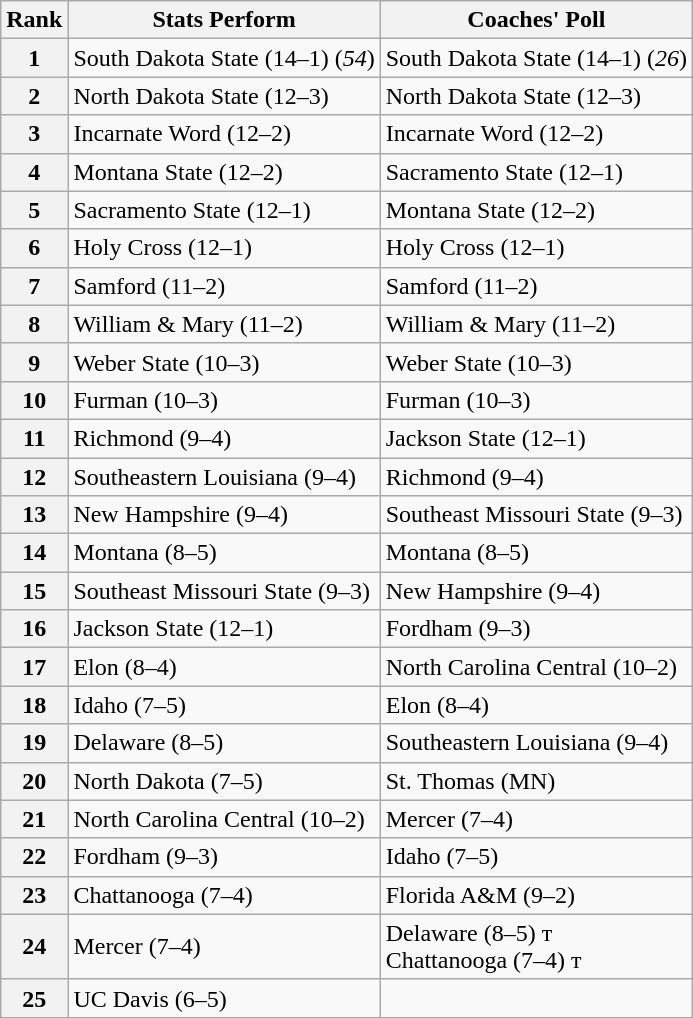<table class="wikitable">
<tr>
<th>Rank</th>
<th>Stats Perform</th>
<th colspan'"1">Coaches' Poll</th>
</tr>
<tr>
<th>1</th>
<td>South Dakota State (14–1) (<em>54</em>)</td>
<td>South Dakota State (14–1) (<em>26</em>)</td>
</tr>
<tr>
<th>2</th>
<td>North Dakota State (12–3)</td>
<td>North Dakota State (12–3)</td>
</tr>
<tr>
<th>3</th>
<td>Incarnate Word (12–2)</td>
<td>Incarnate Word (12–2)</td>
</tr>
<tr>
<th>4</th>
<td>Montana State (12–2)</td>
<td>Sacramento State (12–1)</td>
</tr>
<tr>
<th>5</th>
<td>Sacramento State (12–1)</td>
<td>Montana State (12–2)</td>
</tr>
<tr>
<th>6</th>
<td>Holy Cross (12–1)</td>
<td>Holy Cross (12–1)</td>
</tr>
<tr>
<th>7</th>
<td>Samford (11–2)</td>
<td>Samford (11–2)</td>
</tr>
<tr>
<th>8</th>
<td>William & Mary (11–2)</td>
<td>William & Mary (11–2)</td>
</tr>
<tr>
<th>9</th>
<td>Weber State (10–3)</td>
<td>Weber State (10–3)</td>
</tr>
<tr>
<th>10</th>
<td>Furman (10–3)</td>
<td>Furman (10–3)</td>
</tr>
<tr>
<th>11</th>
<td>Richmond (9–4)</td>
<td>Jackson State (12–1)</td>
</tr>
<tr>
<th>12</th>
<td>Southeastern Louisiana (9–4)</td>
<td>Richmond (9–4)</td>
</tr>
<tr>
<th>13</th>
<td>New Hampshire (9–4)</td>
<td>Southeast Missouri State (9–3)</td>
</tr>
<tr>
<th>14</th>
<td>Montana (8–5)</td>
<td>Montana (8–5)</td>
</tr>
<tr>
<th>15</th>
<td>Southeast Missouri State (9–3)</td>
<td>New Hampshire (9–4)</td>
</tr>
<tr>
<th>16</th>
<td>Jackson State (12–1)</td>
<td>Fordham (9–3)</td>
</tr>
<tr>
<th>17</th>
<td>Elon (8–4)</td>
<td>North Carolina Central (10–2)</td>
</tr>
<tr>
<th>18</th>
<td>Idaho (7–5)</td>
<td>Elon (8–4)</td>
</tr>
<tr>
<th>19</th>
<td>Delaware (8–5)</td>
<td>Southeastern Louisiana (9–4)</td>
</tr>
<tr>
<th>20</th>
<td>North Dakota (7–5)</td>
<td>St. Thomas (MN)</td>
</tr>
<tr>
<th>21</th>
<td>North Carolina Central (10–2)</td>
<td>Mercer (7–4)</td>
</tr>
<tr>
<th>22</th>
<td>Fordham (9–3)</td>
<td>Idaho (7–5)</td>
</tr>
<tr>
<th>23</th>
<td>Chattanooga (7–4)</td>
<td>Florida A&M (9–2)</td>
</tr>
<tr>
<th>24</th>
<td>Mercer (7–4)</td>
<td>Delaware (8–5) т <br> Chattanooga (7–4) т</td>
</tr>
<tr>
<th>25</th>
<td>UC Davis (6–5)</td>
<td></td>
</tr>
<tr>
</tr>
</table>
